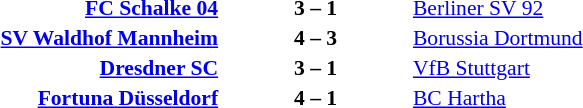<table width=100% cellspacing=1>
<tr>
<th width=25%></th>
<th width=10%></th>
<th width=25%></th>
<th></th>
</tr>
<tr style=font-size:90%>
<td align=right><strong><a href='#'>FC Schalke 04</a></strong></td>
<td align=center><strong>3 – 1</strong></td>
<td><a href='#'>Berliner SV 92</a></td>
</tr>
<tr style=font-size:90%>
<td align=right><strong><a href='#'>SV Waldhof Mannheim</a></strong></td>
<td align=center><strong>4 – 3</strong></td>
<td><a href='#'>Borussia Dortmund</a></td>
</tr>
<tr style=font-size:90%>
<td align=right><strong><a href='#'>Dresdner SC</a></strong></td>
<td align=center><strong>3 – 1</strong></td>
<td><a href='#'>VfB Stuttgart</a></td>
</tr>
<tr style=font-size:90%>
<td align=right><strong><a href='#'>Fortuna Düsseldorf</a></strong></td>
<td align=center><strong>4 – 1</strong></td>
<td><a href='#'>BC Hartha</a></td>
</tr>
</table>
